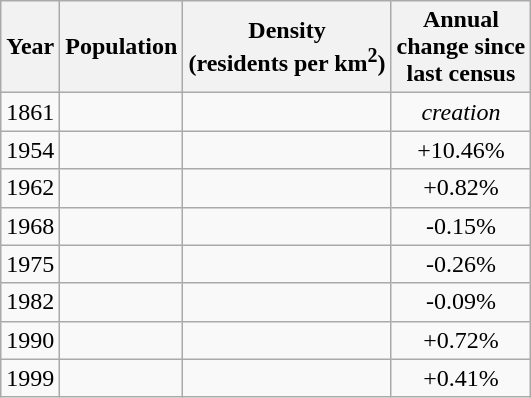<table table class="wikitable">
<tr>
<th>Year<br></th>
<th>Population</th>
<th>Density<br>(residents per km<sup>2</sup>)</th>
<th>Annual<br>change since<br>last census</th>
</tr>
<tr>
<td align="center">1861</td>
<td align="center"></td>
<td align="center"></td>
<td align="center"><em>creation</em></td>
</tr>
<tr>
<td align="center">1954</td>
<td align="center"></td>
<td align="center"></td>
<td align="center">+10.46%</td>
</tr>
<tr>
<td align="center">1962</td>
<td align="center"></td>
<td align="center"></td>
<td align="center">+0.82%</td>
</tr>
<tr>
<td align="center">1968</td>
<td align="center"></td>
<td align="center"></td>
<td align="center">-0.15%</td>
</tr>
<tr>
<td align="center">1975</td>
<td align="center"></td>
<td align="center"></td>
<td align="center">-0.26%</td>
</tr>
<tr>
<td align="center">1982</td>
<td align="center"></td>
<td align="center"></td>
<td align="center">-0.09%</td>
</tr>
<tr>
<td align="center">1990</td>
<td align="center"></td>
<td align="center"></td>
<td align="center">+0.72%</td>
</tr>
<tr>
<td align="center">1999</td>
<td align="center"></td>
<td align="center"></td>
<td align="center">+0.41%</td>
</tr>
</table>
